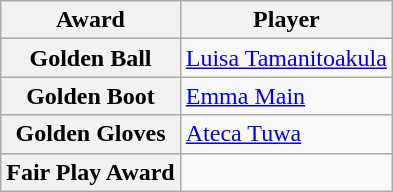<table class="wikitable" style="text-align:center">
<tr>
<th>Award</th>
<th>Player</th>
</tr>
<tr>
<th>Golden Ball</th>
<td align=left> <a href='#'>Luisa Tamanitoakula</a></td>
</tr>
<tr>
<th>Golden Boot</th>
<td align=left> <a href='#'>Emma Main</a></td>
</tr>
<tr>
<th>Golden Gloves</th>
<td align=left> <a href='#'>Ateca Tuwa</a></td>
</tr>
<tr>
<th>Fair Play Award</th>
<td align=left></td>
</tr>
</table>
